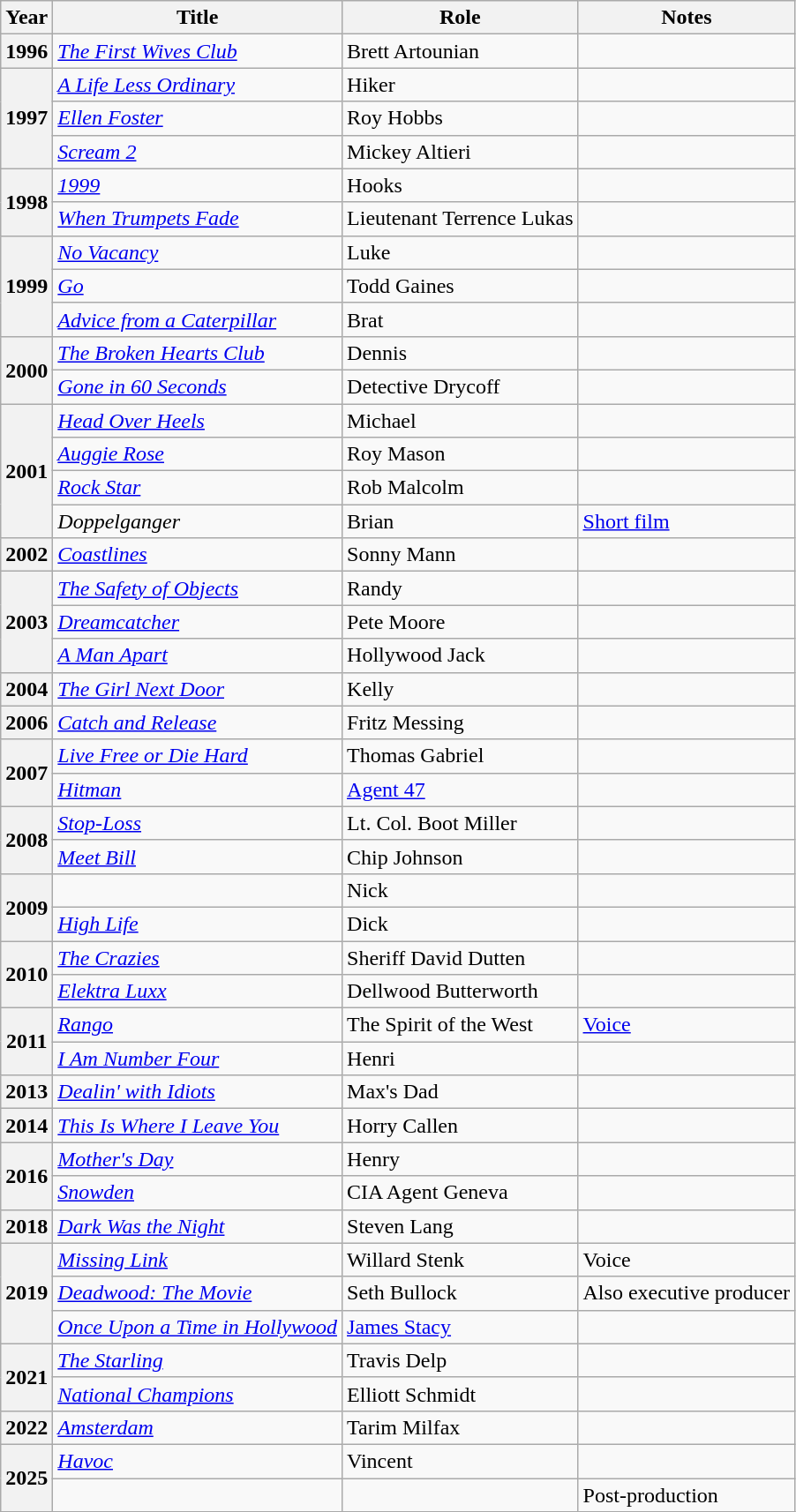<table class="wikitable plainrowheaders sortable" style="margin-right: 0;">
<tr>
<th scope="col">Year</th>
<th scope="col">Title</th>
<th scope="col">Role</th>
<th scope="col" class=unsortable>Notes</th>
</tr>
<tr>
<th scope="row">1996</th>
<td><em><a href='#'>The First Wives Club</a></em></td>
<td>Brett Artounian</td>
<td></td>
</tr>
<tr>
<th rowspan="3" scope="row">1997</th>
<td><em><a href='#'>A Life Less Ordinary</a></em></td>
<td>Hiker</td>
<td></td>
</tr>
<tr>
<td><em><a href='#'>Ellen Foster</a></em></td>
<td>Roy Hobbs</td>
<td></td>
</tr>
<tr>
<td><em><a href='#'>Scream 2</a></em></td>
<td>Mickey Altieri</td>
<td></td>
</tr>
<tr>
<th rowspan="2" scope="row">1998</th>
<td><em><a href='#'>1999</a></em></td>
<td>Hooks</td>
<td></td>
</tr>
<tr>
<td><em><a href='#'>When Trumpets Fade</a></em></td>
<td>Lieutenant Terrence Lukas</td>
<td></td>
</tr>
<tr>
<th rowspan="3" scope="row">1999</th>
<td><em><a href='#'>No Vacancy</a></em></td>
<td>Luke</td>
<td></td>
</tr>
<tr>
<td><em><a href='#'>Go</a></em></td>
<td>Todd Gaines</td>
<td></td>
</tr>
<tr>
<td><em><a href='#'>Advice from a Caterpillar</a></em></td>
<td>Brat</td>
<td></td>
</tr>
<tr>
<th rowspan="2" scope="row">2000</th>
<td><em><a href='#'>The Broken Hearts Club</a></em></td>
<td>Dennis</td>
<td></td>
</tr>
<tr>
<td><em><a href='#'>Gone in 60 Seconds</a></em></td>
<td>Detective Drycoff</td>
<td></td>
</tr>
<tr>
<th rowspan="4" scope="row">2001</th>
<td><em><a href='#'>Head Over Heels</a></em></td>
<td>Michael</td>
<td></td>
</tr>
<tr>
<td><em><a href='#'>Auggie Rose</a></em></td>
<td>Roy Mason</td>
<td></td>
</tr>
<tr>
<td><em><a href='#'>Rock Star</a></em></td>
<td>Rob Malcolm</td>
<td></td>
</tr>
<tr>
<td><em>Doppelganger</em></td>
<td>Brian</td>
<td><a href='#'>Short film</a></td>
</tr>
<tr>
<th scope="row">2002</th>
<td><em><a href='#'>Coastlines</a></em></td>
<td>Sonny Mann</td>
<td></td>
</tr>
<tr>
<th rowspan="3" scope="row">2003</th>
<td><em><a href='#'>The Safety of Objects</a></em></td>
<td>Randy</td>
<td></td>
</tr>
<tr>
<td><em><a href='#'>Dreamcatcher</a></em></td>
<td>Pete Moore</td>
<td></td>
</tr>
<tr>
<td><em><a href='#'>A Man Apart</a></em></td>
<td>Hollywood Jack</td>
<td></td>
</tr>
<tr>
<th scope="row">2004</th>
<td><em><a href='#'>The Girl Next Door</a></em></td>
<td>Kelly</td>
<td></td>
</tr>
<tr>
<th scope="row">2006</th>
<td><em><a href='#'>Catch and Release</a></em></td>
<td>Fritz Messing</td>
<td></td>
</tr>
<tr>
<th rowspan="2" scope="row">2007</th>
<td><em><a href='#'>Live Free or Die Hard</a></em></td>
<td>Thomas Gabriel</td>
<td></td>
</tr>
<tr>
<td><em><a href='#'>Hitman</a></em></td>
<td><a href='#'>Agent 47</a></td>
<td></td>
</tr>
<tr>
<th rowspan="2" scope="row">2008</th>
<td><em><a href='#'>Stop-Loss</a></em></td>
<td>Lt. Col. Boot Miller</td>
<td></td>
</tr>
<tr>
<td><em><a href='#'>Meet Bill</a></em></td>
<td>Chip Johnson</td>
<td></td>
</tr>
<tr>
<th rowspan="2" scope="row">2009</th>
<td><em></em></td>
<td>Nick</td>
<td></td>
</tr>
<tr>
<td><em><a href='#'>High Life</a></em></td>
<td>Dick</td>
<td></td>
</tr>
<tr>
<th rowspan="2" scope="row">2010</th>
<td><em><a href='#'>The Crazies</a></em></td>
<td>Sheriff David Dutten</td>
<td></td>
</tr>
<tr>
<td><em><a href='#'>Elektra Luxx</a></em></td>
<td>Dellwood Butterworth</td>
<td></td>
</tr>
<tr>
<th rowspan="2" scope="row">2011</th>
<td><em><a href='#'>Rango</a></em></td>
<td>The Spirit of the West</td>
<td><a href='#'>Voice</a></td>
</tr>
<tr>
<td><em><a href='#'>I Am Number Four</a></em></td>
<td>Henri</td>
<td></td>
</tr>
<tr>
<th scope="row">2013</th>
<td><em><a href='#'>Dealin' with Idiots</a></em></td>
<td>Max's Dad</td>
<td></td>
</tr>
<tr>
<th scope="row">2014</th>
<td><em><a href='#'>This Is Where I Leave You</a></em></td>
<td>Horry Callen</td>
<td></td>
</tr>
<tr>
<th rowspan="2" scope="row">2016</th>
<td><em><a href='#'>Mother's Day</a></em></td>
<td>Henry</td>
<td></td>
</tr>
<tr>
<td><em><a href='#'>Snowden</a></em></td>
<td>CIA Agent Geneva</td>
<td></td>
</tr>
<tr>
<th scope="row">2018</th>
<td><em><a href='#'>Dark Was the Night</a></em></td>
<td>Steven Lang</td>
<td></td>
</tr>
<tr>
<th rowspan="3" scope="row">2019</th>
<td><em><a href='#'>Missing Link</a></em></td>
<td>Willard Stenk</td>
<td>Voice</td>
</tr>
<tr>
<td><em><a href='#'>Deadwood: The Movie</a></em></td>
<td>Seth Bullock</td>
<td>Also executive producer</td>
</tr>
<tr>
<td><em><a href='#'>Once Upon a Time in Hollywood</a></em></td>
<td><a href='#'>James Stacy</a></td>
<td></td>
</tr>
<tr>
<th rowspan="2" scope="row">2021</th>
<td><em><a href='#'>The Starling</a></em></td>
<td>Travis Delp</td>
<td></td>
</tr>
<tr>
<td><em><a href='#'>National Champions</a></em></td>
<td>Elliott Schmidt</td>
<td></td>
</tr>
<tr>
<th rowspan="1" scope="row">2022</th>
<td><em><a href='#'>Amsterdam</a></em></td>
<td>Tarim Milfax</td>
<td></td>
</tr>
<tr>
<th rowspan="2" scope="row">2025</th>
<td><em><a href='#'>Havoc</a></em></td>
<td>Vincent</td>
<td></td>
</tr>
<tr>
<td></td>
<td></td>
<td>Post-production</td>
</tr>
<tr>
</tr>
</table>
